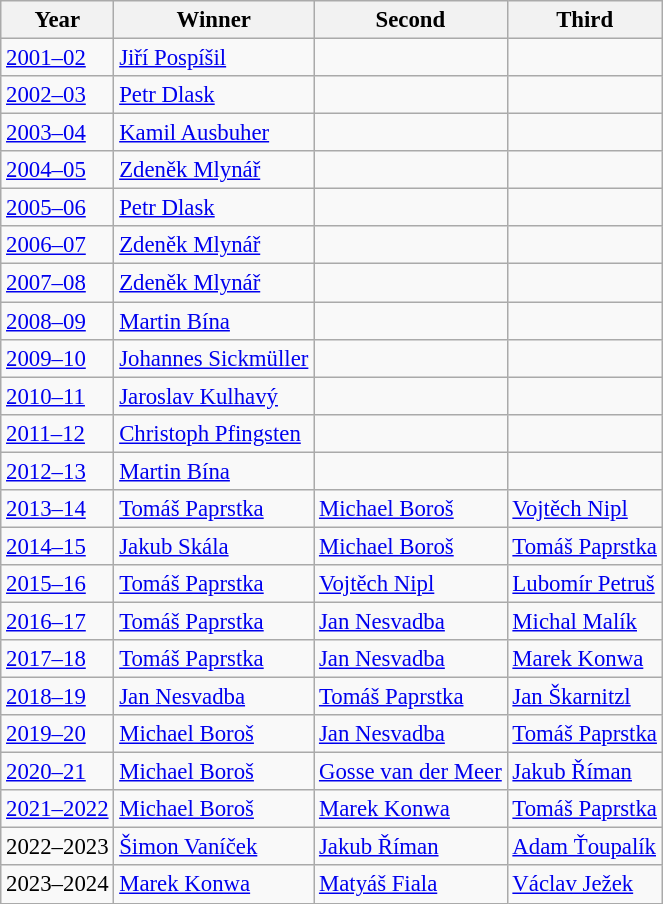<table class="wikitable" style="font-size:95%">
<tr>
<th>Year</th>
<th>Winner</th>
<th>Second</th>
<th>Third</th>
</tr>
<tr>
<td><a href='#'>2001–02</a></td>
<td> <a href='#'>Jiří Pospíšil</a></td>
<td></td>
<td></td>
</tr>
<tr>
<td><a href='#'>2002–03</a></td>
<td> <a href='#'>Petr Dlask</a></td>
<td></td>
<td></td>
</tr>
<tr>
<td><a href='#'>2003–04</a></td>
<td> <a href='#'>Kamil Ausbuher</a></td>
<td></td>
<td></td>
</tr>
<tr>
<td><a href='#'>2004–05</a></td>
<td> <a href='#'>Zdeněk Mlynář</a></td>
<td></td>
<td></td>
</tr>
<tr>
<td><a href='#'>2005–06</a></td>
<td> <a href='#'>Petr Dlask</a></td>
<td></td>
<td></td>
</tr>
<tr>
<td><a href='#'>2006–07</a></td>
<td> <a href='#'>Zdeněk Mlynář</a></td>
<td></td>
<td></td>
</tr>
<tr>
<td><a href='#'>2007–08</a></td>
<td> <a href='#'>Zdeněk Mlynář</a></td>
<td></td>
<td></td>
</tr>
<tr>
<td><a href='#'>2008–09</a></td>
<td> <a href='#'>Martin Bína</a></td>
<td></td>
<td></td>
</tr>
<tr>
<td><a href='#'>2009–10</a></td>
<td> <a href='#'>Johannes Sickmüller</a></td>
<td></td>
<td></td>
</tr>
<tr>
<td><a href='#'>2010–11</a></td>
<td> <a href='#'>Jaroslav Kulhavý</a></td>
<td></td>
<td></td>
</tr>
<tr>
<td><a href='#'>2011–12</a></td>
<td> <a href='#'>Christoph Pfingsten</a></td>
<td></td>
<td></td>
</tr>
<tr>
<td><a href='#'>2012–13</a></td>
<td> <a href='#'>Martin Bína</a></td>
<td></td>
<td></td>
</tr>
<tr>
<td><a href='#'>2013–14</a></td>
<td> <a href='#'>Tomáš Paprstka</a></td>
<td> <a href='#'>Michael Boroš</a></td>
<td> <a href='#'>Vojtěch Nipl</a></td>
</tr>
<tr>
<td><a href='#'>2014–15</a></td>
<td> <a href='#'>Jakub Skála</a></td>
<td> <a href='#'>Michael Boroš</a></td>
<td> <a href='#'>Tomáš Paprstka</a></td>
</tr>
<tr>
<td><a href='#'>2015–16</a></td>
<td> <a href='#'>Tomáš Paprstka</a></td>
<td> <a href='#'>Vojtěch Nipl</a></td>
<td> <a href='#'>Lubomír Petruš</a></td>
</tr>
<tr>
<td><a href='#'>2016–17</a></td>
<td> <a href='#'>Tomáš Paprstka</a></td>
<td> <a href='#'>Jan Nesvadba</a></td>
<td> <a href='#'>Michal Malík</a></td>
</tr>
<tr>
<td><a href='#'>2017–18</a></td>
<td> <a href='#'>Tomáš Paprstka</a></td>
<td> <a href='#'>Jan Nesvadba</a></td>
<td> <a href='#'>Marek Konwa</a></td>
</tr>
<tr>
<td><a href='#'>2018–19</a></td>
<td> <a href='#'>Jan Nesvadba</a></td>
<td> <a href='#'>Tomáš Paprstka</a></td>
<td> <a href='#'>Jan Škarnitzl</a></td>
</tr>
<tr>
<td><a href='#'>2019–20</a></td>
<td> <a href='#'>Michael Boroš</a></td>
<td> <a href='#'>Jan Nesvadba</a></td>
<td> <a href='#'>Tomáš Paprstka</a></td>
</tr>
<tr>
<td><a href='#'>2020–21</a></td>
<td> <a href='#'>Michael Boroš</a></td>
<td> <a href='#'>Gosse van der Meer</a></td>
<td> <a href='#'>Jakub Říman</a></td>
</tr>
<tr>
<td><a href='#'>2021–2022</a></td>
<td> <a href='#'>Michael Boroš</a></td>
<td> <a href='#'>Marek Konwa</a></td>
<td> <a href='#'>Tomáš Paprstka</a></td>
</tr>
<tr>
<td>2022–2023</td>
<td> <a href='#'>Šimon Vaníček</a></td>
<td> <a href='#'>Jakub Říman</a></td>
<td> <a href='#'>Adam Ťoupalík</a></td>
</tr>
<tr>
<td>2023–2024</td>
<td> <a href='#'>Marek Konwa</a></td>
<td> <a href='#'>Matyáš Fiala</a></td>
<td> <a href='#'>Václav Ježek</a></td>
</tr>
</table>
